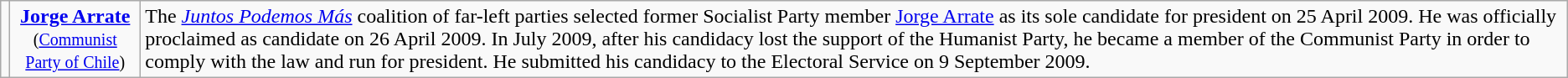<table class="wikitable">
<tr valign="top">
<td style="text-align:center; vertical-align:middle;"></td>
<td style="text-align:center; vertical-align:middle;"><strong><a href='#'>Jorge Arrate</a></strong><br><small>(<a href='#'>Communist Party of Chile</a>)</small></td>
<td>The <em><a href='#'>Juntos Podemos Más</a></em> coalition of far-left parties selected former Socialist Party member <a href='#'>Jorge Arrate</a> as its sole candidate for president on 25 April 2009. He was officially proclaimed as candidate on 26 April 2009. In July 2009, after his candidacy lost the support of the Humanist Party, he became a member of the Communist Party in order to comply with the law and run for president. He submitted his candidacy to the Electoral Service on 9 September 2009.</td>
</tr>
</table>
